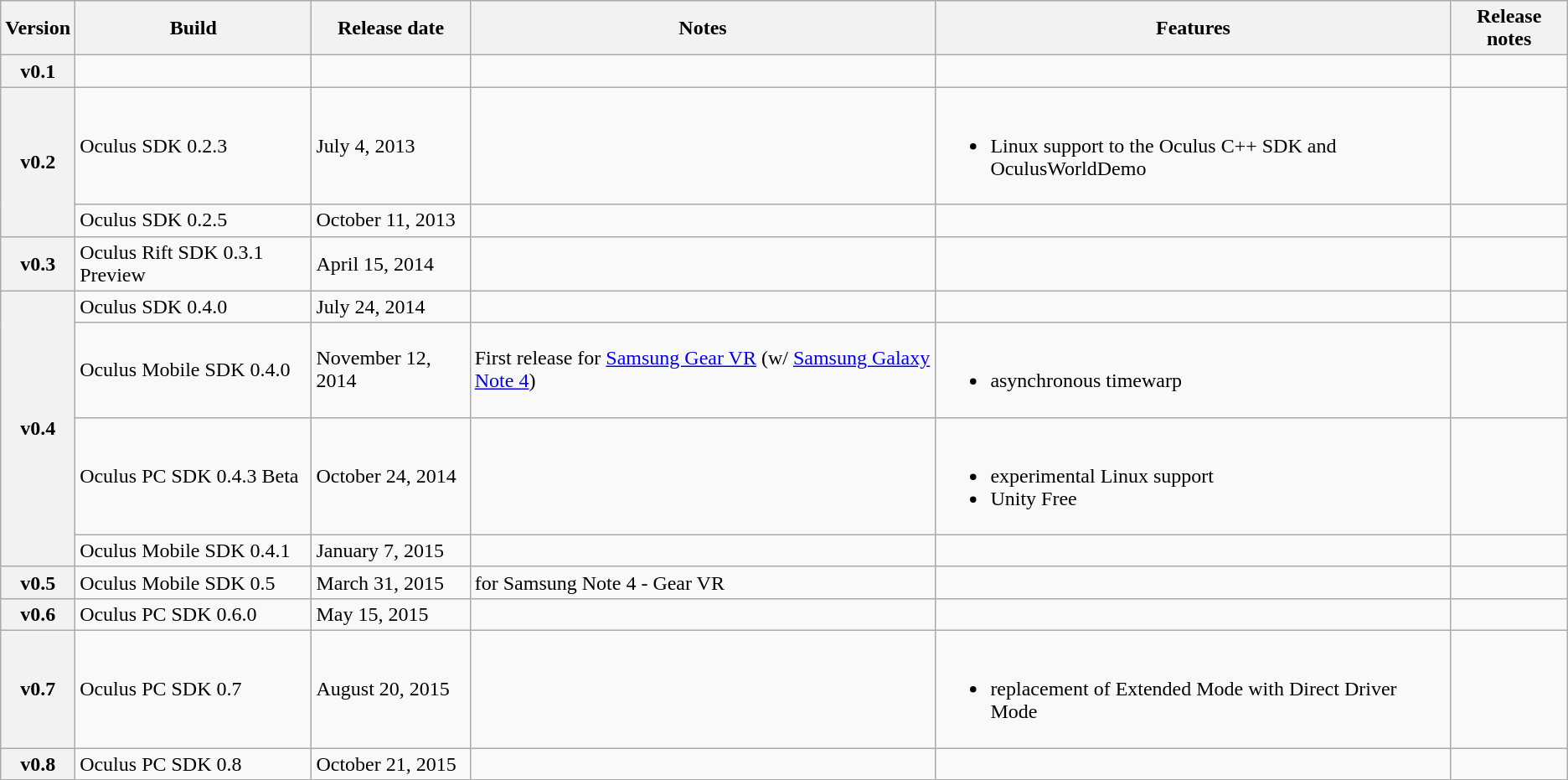<table class="wikitable">
<tr>
<th>Version</th>
<th>Build</th>
<th>Release date</th>
<th>Notes</th>
<th>Features</th>
<th>Release notes</th>
</tr>
<tr>
<th>v0.1</th>
<td></td>
<td></td>
<td></td>
<td></td>
<td></td>
</tr>
<tr>
<th rowspan="2">v0.2</th>
<td>Oculus SDK 0.2.3</td>
<td>July 4, 2013</td>
<td></td>
<td><br><ul><li>Linux support to the Oculus C++ SDK and OculusWorldDemo</li></ul></td>
<td></td>
</tr>
<tr>
<td>Oculus SDK 0.2.5</td>
<td>October 11, 2013</td>
<td></td>
<td></td>
<td></td>
</tr>
<tr>
<th>v0.3</th>
<td>Oculus Rift SDK 0.3.1 Preview</td>
<td>April 15, 2014</td>
<td></td>
<td></td>
<td></td>
</tr>
<tr>
<th rowspan="4">v0.4</th>
<td>Oculus SDK 0.4.0</td>
<td>July 24, 2014</td>
<td></td>
<td></td>
<td></td>
</tr>
<tr>
<td>Oculus Mobile SDK 0.4.0</td>
<td>November 12, 2014</td>
<td>First release for <a href='#'>Samsung Gear VR</a> (w/ <a href='#'>Samsung Galaxy Note 4</a>)</td>
<td><br><ul><li>asynchronous timewarp</li></ul></td>
<td></td>
</tr>
<tr>
<td>Oculus PC SDK 0.4.3 Beta</td>
<td>October 24, 2014</td>
<td></td>
<td><br><ul><li>experimental Linux support</li><li>Unity Free</li></ul></td>
<td></td>
</tr>
<tr>
<td>Oculus Mobile SDK 0.4.1</td>
<td>January 7, 2015</td>
<td></td>
<td></td>
<td></td>
</tr>
<tr>
<th>v0.5</th>
<td>Oculus Mobile SDK 0.5</td>
<td>March 31, 2015</td>
<td>for Samsung Note 4 - Gear VR</td>
<td></td>
<td></td>
</tr>
<tr>
<th>v0.6</th>
<td>Oculus PC SDK 0.6.0</td>
<td>May 15, 2015</td>
<td></td>
<td></td>
<td></td>
</tr>
<tr>
<th>v0.7</th>
<td>Oculus PC SDK 0.7</td>
<td>August 20, 2015</td>
<td></td>
<td><br><ul><li>replacement of Extended Mode with Direct Driver Mode</li></ul></td>
<td></td>
</tr>
<tr>
<th>v0.8</th>
<td>Oculus PC SDK 0.8</td>
<td>October 21, 2015</td>
<td></td>
<td></td>
<td></td>
</tr>
</table>
